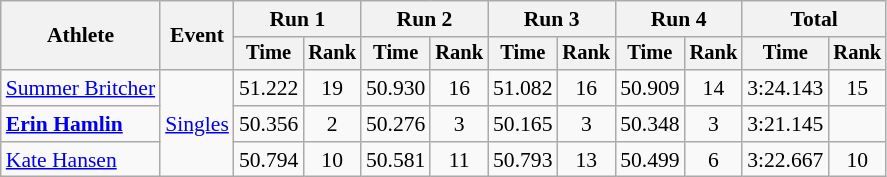<table class=wikitable style=font-size:90%;text-align:center>
<tr>
<th rowspan=2>Athlete</th>
<th rowspan=2>Event</th>
<th colspan=2>Run 1</th>
<th colspan=2>Run 2</th>
<th colspan=2>Run 3</th>
<th colspan=2>Run 4</th>
<th colspan=2>Total</th>
</tr>
<tr style=font-size:95%>
<th>Time</th>
<th>Rank</th>
<th>Time</th>
<th>Rank</th>
<th>Time</th>
<th>Rank</th>
<th>Time</th>
<th>Rank</th>
<th>Time</th>
<th>Rank</th>
</tr>
<tr>
<td align=left><a href='#'>Summer Britcher</a></td>
<td align=left rowspan=3><a href='#'>Singles</a></td>
<td>51.222</td>
<td>19</td>
<td>50.930</td>
<td>16</td>
<td>51.082</td>
<td>16</td>
<td>50.909</td>
<td>14</td>
<td>3:24.143</td>
<td>15</td>
</tr>
<tr>
<td align=left><strong><a href='#'>Erin Hamlin</a></strong></td>
<td>50.356</td>
<td>2</td>
<td>50.276</td>
<td>3</td>
<td>50.165</td>
<td>3</td>
<td>50.348</td>
<td>3</td>
<td>3:21.145</td>
<td></td>
</tr>
<tr>
<td align=left><a href='#'>Kate Hansen</a></td>
<td>50.794</td>
<td>10</td>
<td>50.581</td>
<td>11</td>
<td>50.793</td>
<td>13</td>
<td>50.499</td>
<td>6</td>
<td>3:22.667</td>
<td>10</td>
</tr>
</table>
